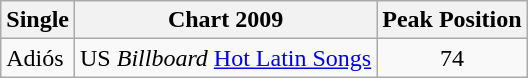<table class="wikitable sortable">
<tr>
<th align="center">Single</th>
<th align="center">Chart 2009</th>
<th align="center">Peak Position</th>
</tr>
<tr>
<td align="left">Adiós</td>
<td align="left">US <em>Billboard</em> <a href='#'>Hot Latin Songs</a></td>
<td align="center">74</td>
</tr>
</table>
